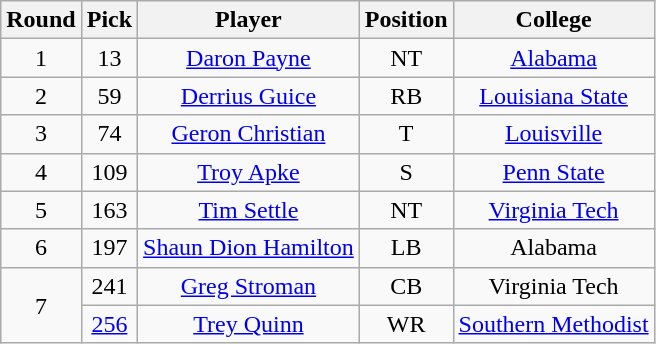<table class="wikitable sortable sortable"  style="text-align:center;">
<tr>
<th>Round</th>
<th>Pick</th>
<th>Player</th>
<th>Position</th>
<th>College</th>
</tr>
<tr>
<td>1</td>
<td>13</td>
<td><a href='#'>Daron Payne</a></td>
<td>NT</td>
<td><a href='#'>Alabama</a></td>
</tr>
<tr>
<td>2</td>
<td>59</td>
<td><a href='#'>Derrius Guice</a></td>
<td>RB</td>
<td><a href='#'>Louisiana State</a></td>
</tr>
<tr>
<td>3</td>
<td>74</td>
<td><a href='#'>Geron Christian</a></td>
<td>T</td>
<td><a href='#'>Louisville</a></td>
</tr>
<tr>
<td>4</td>
<td>109</td>
<td><a href='#'>Troy Apke</a></td>
<td>S</td>
<td><a href='#'>Penn State</a></td>
</tr>
<tr>
<td>5</td>
<td>163</td>
<td><a href='#'>Tim Settle</a></td>
<td>NT</td>
<td><a href='#'>Virginia Tech</a></td>
</tr>
<tr>
<td>6</td>
<td>197</td>
<td><a href='#'>Shaun Dion Hamilton</a></td>
<td>LB</td>
<td>Alabama</td>
</tr>
<tr>
<td rowspan="2">7</td>
<td>241</td>
<td><a href='#'>Greg Stroman</a></td>
<td>CB</td>
<td>Virginia Tech</td>
</tr>
<tr>
<td><a href='#'>256</a></td>
<td><a href='#'>Trey Quinn</a></td>
<td>WR</td>
<td><a href='#'>Southern Methodist</a></td>
</tr>
</table>
